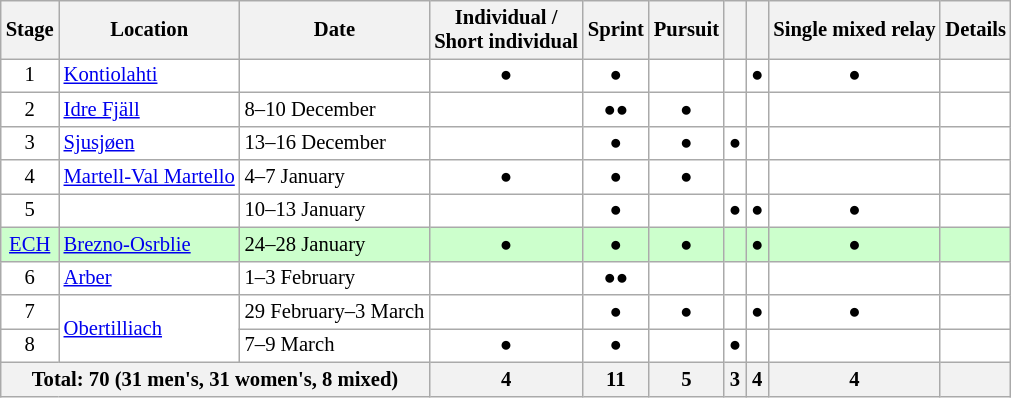<table class="wikitable plainrowheaders" style="background:#fff; font-size:86%; line-height:16px; border:grey solid 1px; border-collapse:collapse;">
<tr>
<th>Stage</th>
<th>Location</th>
<th>Date</th>
<th>Individual /<br>Short individual</th>
<th>Sprint</th>
<th>Pursuit</th>
<th></th>
<th></th>
<th>Single mixed relay</th>
<th>Details</th>
</tr>
<tr style="text-align:center">
<td>1</td>
<td style="text-align:left"> <a href='#'>Kontiolahti</a></td>
<td style="text-align:left"></td>
<td>●</td>
<td>●</td>
<td></td>
<td></td>
<td>●</td>
<td>●</td>
<td></td>
</tr>
<tr style="text-align:center">
<td>2</td>
<td style="text-align:left"> <a href='#'>Idre Fjäll</a></td>
<td style="text-align:left">8–10 December</td>
<td></td>
<td>●●</td>
<td>●</td>
<td></td>
<td></td>
<td></td>
<td></td>
</tr>
<tr style="text-align:center">
<td>3</td>
<td style="text-align:left"> <a href='#'>Sjusjøen</a></td>
<td style="text-align:left">13–16 December</td>
<td></td>
<td>●</td>
<td>●</td>
<td>●</td>
<td></td>
<td></td>
<td></td>
</tr>
<tr style="text-align:center">
<td>4</td>
<td style="text-align:left"> <a href='#'>Martell-Val Martello</a></td>
<td style="text-align:left">4–7 January</td>
<td>●</td>
<td>●</td>
<td>●</td>
<td></td>
<td></td>
<td></td>
<td></td>
</tr>
<tr style="text-align:center">
<td>5</td>
<td style="text-align:left"></td>
<td style="text-align:left">10–13 January</td>
<td></td>
<td>●</td>
<td></td>
<td>●</td>
<td>●</td>
<td>●</td>
<td></td>
</tr>
<tr align="center" style="background:#CCFFCC">
<td><a href='#'>ECH</a></td>
<td align="left"> <a href='#'>Brezno-Osrblie</a></td>
<td align="left">24–28 January</td>
<td>●</td>
<td>●</td>
<td>●</td>
<td></td>
<td>●</td>
<td>●</td>
<td align="left"></td>
</tr>
<tr style="text-align:center">
<td>6</td>
<td style="text-align:left"> <a href='#'>Arber</a></td>
<td style="text-align:left">1–3 February</td>
<td></td>
<td>●●</td>
<td></td>
<td></td>
<td></td>
<td></td>
<td></td>
</tr>
<tr style="text-align:center">
<td>7</td>
<td rowspan=2 style="text-align:left"> <a href='#'>Obertilliach</a></td>
<td style="text-align:left">29 February–3 March</td>
<td></td>
<td>●</td>
<td>●</td>
<td></td>
<td>●</td>
<td>●</td>
<td></td>
</tr>
<tr style="text-align:center">
<td>8</td>
<td style="text-align:left">7–9 March</td>
<td>●</td>
<td>●</td>
<td></td>
<td>●</td>
<td></td>
<td></td>
<td></td>
</tr>
<tr style="text-align:center">
<th colspan="3">Total: 70 (31 men's, 31 women's, 8 mixed)</th>
<th>4</th>
<th>11</th>
<th>5</th>
<th>3</th>
<th>4</th>
<th>4</th>
<th></th>
</tr>
</table>
